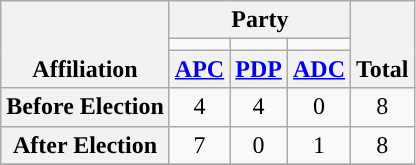<table class=wikitable style="text-align:center">
<tr style="vertical-align:bottom;">
<th rowspan=3>Affiliation</th>
<th colspan="3">Party</th>
<th rowspan=3>Total</th>
</tr>
<tr>
<td style="background-color:"></td>
<td style="background-color:"></td>
<td style="background-color:"></td>
</tr>
<tr>
<th><a href='#'>APC</a></th>
<th><a href='#'>PDP</a></th>
<th><a href='#'>ADC</a></th>
</tr>
<tr>
<th>Before Election</th>
<td>4</td>
<td>4</td>
<td>0</td>
<td>8</td>
</tr>
<tr>
<th>After Election</th>
<td>7</td>
<td>0</td>
<td>1</td>
<td>8</td>
</tr>
<tr>
</tr>
</table>
